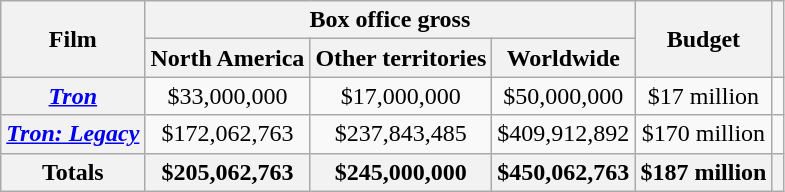<table class="wikitable">
<tr style="text-align:center;">
<th rowspan="2">Film</th>
<th colspan="3">Box office gross</th>
<th rowspan="2">Budget</th>
<th rowspan="2"></th>
</tr>
<tr>
<th>North America</th>
<th>Other territories</th>
<th>Worldwide</th>
</tr>
<tr>
<th><em><a href='#'>Tron</a></em></th>
<td style="text-align:center;">$33,000,000</td>
<td style="text-align:center;">$17,000,000</td>
<td style="text-align:center;">$50,000,000</td>
<td style="text-align:center;">$17 million</td>
<td style="text-align:center;"></td>
</tr>
<tr>
<th><em><a href='#'>Tron: Legacy</a></em></th>
<td style="text-align:center;">$172,062,763</td>
<td style="text-align:center;">$237,843,485</td>
<td style="text-align:center;">$409,912,892</td>
<td style="text-align:center;">$170 million</td>
<td style="text-align:center;"></td>
</tr>
<tr>
<th>Totals</th>
<th>$205,062,763</th>
<th>$245,000,000</th>
<th>$450,062,763</th>
<th>$187 million</th>
<th></th>
</tr>
</table>
